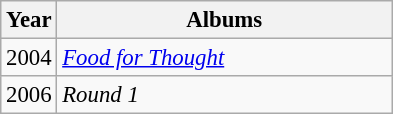<table class="wikitable" style="font-size: 95%;">
<tr>
<th>Year</th>
<th width="216">Albums</th>
</tr>
<tr>
<td>2004</td>
<td><em><a href='#'>Food for Thought</a></em></td>
</tr>
<tr>
<td>2006</td>
<td><em>Round 1</em></td>
</tr>
</table>
